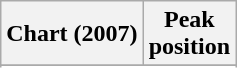<table class="wikitable sortable plainrowheaders">
<tr>
<th>Chart (2007)</th>
<th>Peak<br>position</th>
</tr>
<tr>
</tr>
<tr>
</tr>
</table>
